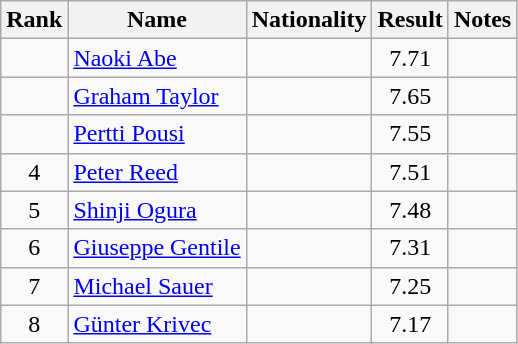<table class="wikitable sortable" style="text-align:center">
<tr>
<th>Rank</th>
<th>Name</th>
<th>Nationality</th>
<th>Result</th>
<th>Notes</th>
</tr>
<tr>
<td></td>
<td align=left><a href='#'>Naoki Abe</a></td>
<td align=left></td>
<td>7.71</td>
<td></td>
</tr>
<tr>
<td></td>
<td align=left><a href='#'>Graham Taylor</a></td>
<td align=left></td>
<td>7.65</td>
<td></td>
</tr>
<tr>
<td></td>
<td align=left><a href='#'>Pertti Pousi</a></td>
<td align=left></td>
<td>7.55</td>
<td></td>
</tr>
<tr>
<td>4</td>
<td align=left><a href='#'>Peter Reed</a></td>
<td align=left></td>
<td>7.51</td>
<td></td>
</tr>
<tr>
<td>5</td>
<td align=left><a href='#'>Shinji Ogura</a></td>
<td align=left></td>
<td>7.48</td>
<td></td>
</tr>
<tr>
<td>6</td>
<td align=left><a href='#'>Giuseppe Gentile</a></td>
<td align=left></td>
<td>7.31</td>
<td></td>
</tr>
<tr>
<td>7</td>
<td align=left><a href='#'>Michael Sauer</a></td>
<td align=left></td>
<td>7.25</td>
<td></td>
</tr>
<tr>
<td>8</td>
<td align=left><a href='#'>Günter Krivec</a></td>
<td align=left></td>
<td>7.17</td>
<td></td>
</tr>
</table>
